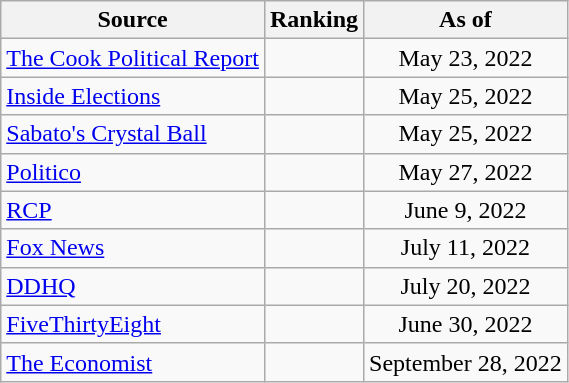<table class="wikitable" style="text-align:center">
<tr>
<th>Source</th>
<th>Ranking</th>
<th>As of</th>
</tr>
<tr>
<td align=left><a href='#'>The Cook Political Report</a></td>
<td></td>
<td>May 23, 2022</td>
</tr>
<tr>
<td align=left><a href='#'>Inside Elections</a></td>
<td></td>
<td>May 25, 2022</td>
</tr>
<tr>
<td align=left><a href='#'>Sabato's Crystal Ball</a></td>
<td></td>
<td>May 25, 2022</td>
</tr>
<tr>
<td align=left><a href='#'>Politico</a></td>
<td></td>
<td>May 27, 2022</td>
</tr>
<tr>
<td style="text-align:left;"><a href='#'>RCP</a></td>
<td></td>
<td>June 9, 2022</td>
</tr>
<tr>
<td align=left><a href='#'>Fox News</a></td>
<td></td>
<td>July 11, 2022</td>
</tr>
<tr>
<td align="left"><a href='#'>DDHQ</a></td>
<td></td>
<td>July 20, 2022</td>
</tr>
<tr>
<td align="left"><a href='#'>FiveThirtyEight</a></td>
<td></td>
<td>June 30, 2022</td>
</tr>
<tr>
<td align="left"><a href='#'>The Economist</a></td>
<td></td>
<td>September 28, 2022</td>
</tr>
</table>
